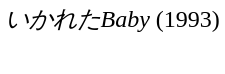<table class="collapsible collapsed" style="text-align:left; background-color:white;">
<tr>
<td><em>いかれたBaby</em> (1993)</td>
</tr>
<tr>
<td><br></td>
</tr>
</table>
